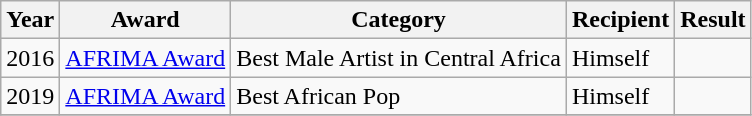<table class="wikitable plainrowheaders sortable">
<tr>
<th>Year</th>
<th>Award</th>
<th>Category</th>
<th>Recipient</th>
<th>Result</th>
</tr>
<tr>
<td>2016</td>
<td><a href='#'>AFRIMA Award</a></td>
<td>Best Male Artist in Central Africa</td>
<td>Himself</td>
<td></td>
</tr>
<tr>
<td>2019</td>
<td><a href='#'>AFRIMA Award</a></td>
<td>Best African Pop</td>
<td>Himself</td>
<td></td>
</tr>
<tr>
</tr>
</table>
